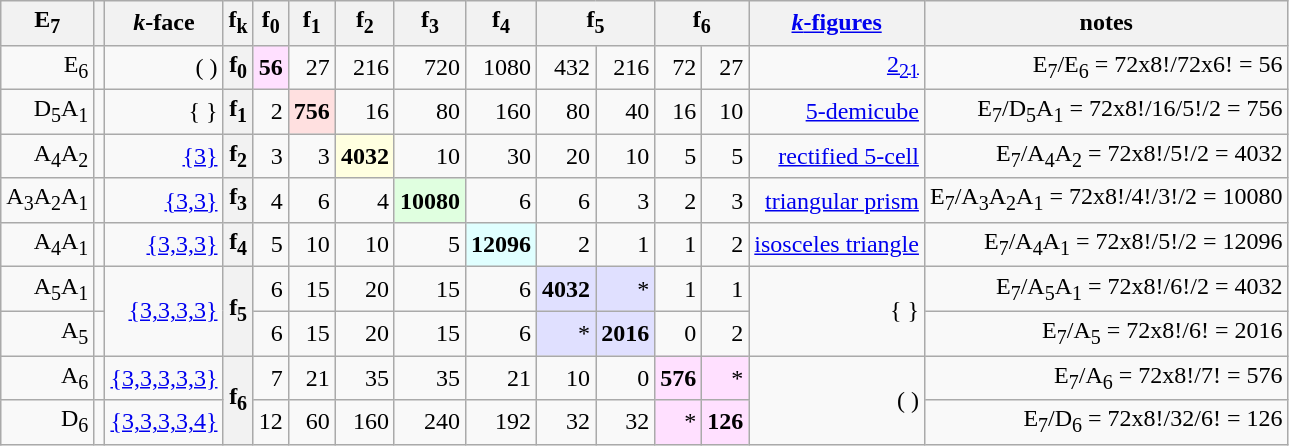<table class=wikitable>
<tr>
<th>E<sub>7</sub></th>
<th></th>
<th><em>k</em>-face</th>
<th>f<sub>k</sub></th>
<th>f<sub>0</sub></th>
<th>f<sub>1</sub></th>
<th>f<sub>2</sub></th>
<th>f<sub>3</sub></th>
<th>f<sub>4</sub></th>
<th colspan=2>f<sub>5</sub></th>
<th colspan=2>f<sub>6</sub></th>
<th><a href='#'><em>k</em>-figures</a></th>
<th>notes</th>
</tr>
<tr align=right>
<td>E<sub>6</sub></td>
<td></td>
<td>( )</td>
<th>f<sub>0</sub></th>
<td BGCOLOR="#ffe0ff"><strong>56</strong></td>
<td>27</td>
<td>216</td>
<td>720</td>
<td>1080</td>
<td>432</td>
<td>216</td>
<td>72</td>
<td>27</td>
<td><a href='#'>2<sub>21</sub></a></td>
<td>E<sub>7</sub>/E<sub>6</sub> =  72x8!/72x6! = 56</td>
</tr>
<tr align=right>
<td>D<sub>5</sub>A<sub>1</sub></td>
<td></td>
<td>{ }</td>
<th>f<sub>1</sub></th>
<td>2</td>
<td BGCOLOR="#ffe0e0"><strong>756</strong></td>
<td>16</td>
<td>80</td>
<td>160</td>
<td>80</td>
<td>40</td>
<td>16</td>
<td>10</td>
<td><a href='#'>5-demicube</a></td>
<td>E<sub>7</sub>/D<sub>5</sub>A<sub>1</sub> =  72x8!/16/5!/2 = 756</td>
</tr>
<tr align=right>
<td>A<sub>4</sub>A<sub>2</sub></td>
<td></td>
<td><a href='#'>{3}</a></td>
<th>f<sub>2</sub></th>
<td>3</td>
<td>3</td>
<td BGCOLOR="#ffffe0"><strong>4032</strong></td>
<td>10</td>
<td>30</td>
<td>20</td>
<td>10</td>
<td>5</td>
<td>5</td>
<td><a href='#'>rectified 5-cell</a></td>
<td>E<sub>7</sub>/A<sub>4</sub>A<sub>2</sub> =  72x8!/5!/2 = 4032</td>
</tr>
<tr align=right>
<td>A<sub>3</sub>A<sub>2</sub>A<sub>1</sub></td>
<td></td>
<td><a href='#'>{3,3}</a></td>
<th>f<sub>3</sub></th>
<td>4</td>
<td>6</td>
<td>4</td>
<td BGCOLOR="#e0ffe0"><strong>10080</strong></td>
<td>6</td>
<td>6</td>
<td>3</td>
<td>2</td>
<td>3</td>
<td><a href='#'>triangular prism</a></td>
<td>E<sub>7</sub>/A<sub>3</sub>A<sub>2</sub>A<sub>1</sub> = 72x8!/4!/3!/2 = 10080</td>
</tr>
<tr align=right>
<td>A<sub>4</sub>A<sub>1</sub></td>
<td></td>
<td><a href='#'>{3,3,3}</a></td>
<th>f<sub>4</sub></th>
<td>5</td>
<td>10</td>
<td>10</td>
<td>5</td>
<td BGCOLOR="#e0ffff"><strong>12096</strong></td>
<td>2</td>
<td>1</td>
<td>1</td>
<td>2</td>
<td><a href='#'>isosceles triangle</a></td>
<td>E<sub>7</sub>/A<sub>4</sub>A<sub>1</sub> = 72x8!/5!/2 = 12096</td>
</tr>
<tr align=right>
<td>A<sub>5</sub>A<sub>1</sub></td>
<td></td>
<td rowspan=2><a href='#'>{3,3,3,3}</a></td>
<th rowspan=2>f<sub>5</sub></th>
<td>6</td>
<td>15</td>
<td>20</td>
<td>15</td>
<td>6</td>
<td BGCOLOR="#e0e0ff"><strong>4032</strong></td>
<td BGCOLOR="#e0e0ff">*</td>
<td>1</td>
<td>1</td>
<td rowspan=2>{ }</td>
<td>E<sub>7</sub>/A<sub>5</sub>A<sub>1</sub> = 72x8!/6!/2 = 4032</td>
</tr>
<tr align=right>
<td>A<sub>5</sub></td>
<td></td>
<td>6</td>
<td>15</td>
<td>20</td>
<td>15</td>
<td>6</td>
<td BGCOLOR="#e0e0ff">*</td>
<td BGCOLOR="#e0e0ff"><strong>2016</strong></td>
<td>0</td>
<td>2</td>
<td>E<sub>7</sub>/A<sub>5</sub> = 72x8!/6! = 2016</td>
</tr>
<tr align=right>
<td>A<sub>6</sub></td>
<td></td>
<td><a href='#'>{3,3,3,3,3}</a></td>
<th rowspan=2>f<sub>6</sub></th>
<td>7</td>
<td>21</td>
<td>35</td>
<td>35</td>
<td>21</td>
<td>10</td>
<td>0</td>
<td BGCOLOR="#ffe0ff"><strong>576</strong></td>
<td BGCOLOR="#ffe0ff">*</td>
<td rowspan=2>( )</td>
<td>E<sub>7</sub>/A<sub>6</sub> = 72x8!/7! = 576</td>
</tr>
<tr align=right>
<td>D<sub>6</sub></td>
<td></td>
<td><a href='#'>{3,3,3,3,4}</a></td>
<td>12</td>
<td>60</td>
<td>160</td>
<td>240</td>
<td>192</td>
<td>32</td>
<td>32</td>
<td BGCOLOR="#ffe0ff">*</td>
<td BGCOLOR="#ffe0ff"><strong>126</strong></td>
<td>E<sub>7</sub>/D<sub>6</sub> = 72x8!/32/6! = 126</td>
</tr>
</table>
